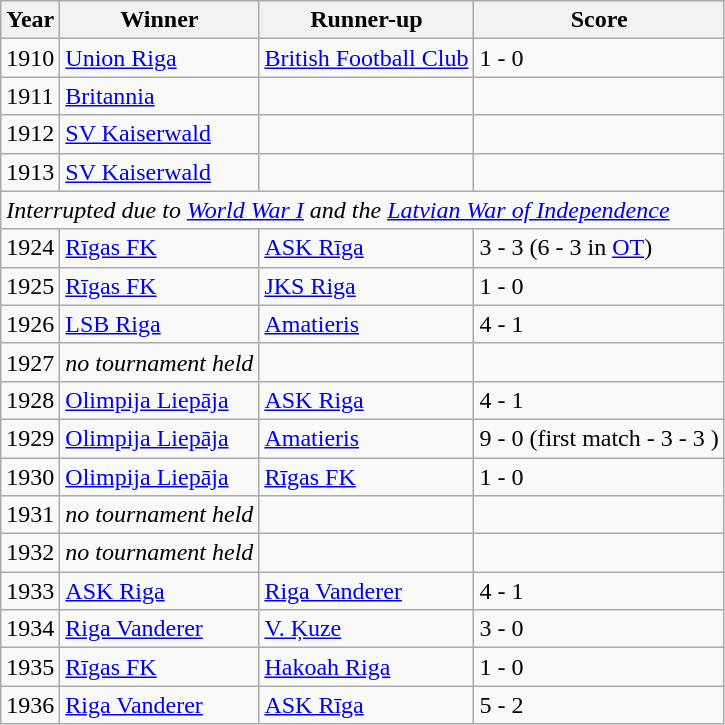<table class="wikitable">
<tr>
<th>Year</th>
<th>Winner</th>
<th>Runner-up</th>
<th>Score</th>
</tr>
<tr>
<td>1910</td>
<td><a href='#'>Union Riga</a></td>
<td><a href='#'>British Football Club</a></td>
<td>1 - 0</td>
</tr>
<tr>
<td>1911</td>
<td><a href='#'>Britannia</a></td>
<td></td>
<td></td>
</tr>
<tr>
<td>1912</td>
<td><a href='#'>SV Kaiserwald</a></td>
<td></td>
<td></td>
</tr>
<tr>
<td>1913</td>
<td><a href='#'>SV Kaiserwald</a></td>
<td></td>
<td></td>
</tr>
<tr>
<td colspan="4"><em>Interrupted due to <a href='#'>World War I</a> and the <a href='#'>Latvian War of Independence</a></em></td>
</tr>
<tr>
<td>1924</td>
<td><a href='#'>Rīgas FK</a></td>
<td><a href='#'>ASK Rīga</a></td>
<td>3 - 3 (6 - 3 in <a href='#'>OT</a>)</td>
</tr>
<tr>
<td>1925</td>
<td><a href='#'>Rīgas FK</a></td>
<td><a href='#'>JKS Riga</a></td>
<td>1 - 0</td>
</tr>
<tr>
<td>1926</td>
<td><a href='#'>LSB Riga</a></td>
<td><a href='#'>Amatieris</a></td>
<td>4 - 1</td>
</tr>
<tr>
<td>1927</td>
<td><em>no tournament held</em></td>
<td></td>
<td></td>
</tr>
<tr>
<td>1928</td>
<td><a href='#'>Olimpija Liepāja</a></td>
<td><a href='#'>ASK Riga</a></td>
<td>4 - 1</td>
</tr>
<tr>
<td>1929</td>
<td><a href='#'>Olimpija Liepāja</a></td>
<td><a href='#'>Amatieris</a></td>
<td>9 - 0 (first match - 3 - 3 )</td>
</tr>
<tr>
<td>1930</td>
<td><a href='#'>Olimpija Liepāja</a></td>
<td><a href='#'>Rīgas FK</a></td>
<td>1 - 0</td>
</tr>
<tr>
<td>1931</td>
<td><em>no tournament held</em></td>
<td></td>
<td></td>
</tr>
<tr>
<td>1932</td>
<td><em>no tournament held</em></td>
<td></td>
<td></td>
</tr>
<tr>
<td>1933</td>
<td><a href='#'>ASK Riga</a></td>
<td><a href='#'>Riga Vanderer</a></td>
<td>4 - 1</td>
</tr>
<tr>
<td>1934</td>
<td><a href='#'>Riga Vanderer</a></td>
<td><a href='#'>V. Ķuze</a></td>
<td>3 - 0</td>
</tr>
<tr>
<td>1935</td>
<td><a href='#'>Rīgas FK</a></td>
<td><a href='#'>Hakoah Riga</a></td>
<td>1 - 0</td>
</tr>
<tr>
<td>1936</td>
<td><a href='#'>Riga Vanderer</a></td>
<td><a href='#'>ASK Rīga</a></td>
<td>5 - 2</td>
</tr>
</table>
